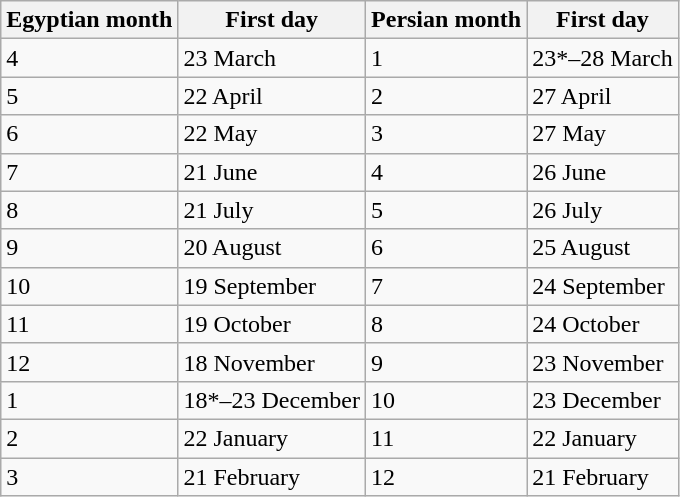<table class="wikitable" style="float:centre">
<tr>
<th>Egyptian month</th>
<th>First day</th>
<th>Persian month</th>
<th>First day</th>
</tr>
<tr>
<td>4</td>
<td>23 March</td>
<td>1</td>
<td>23*–28 March</td>
</tr>
<tr>
<td>5</td>
<td>22 April</td>
<td>2</td>
<td>27 April</td>
</tr>
<tr>
<td>6</td>
<td>22 May</td>
<td>3</td>
<td>27 May</td>
</tr>
<tr>
<td>7</td>
<td>21 June</td>
<td>4</td>
<td>26 June</td>
</tr>
<tr>
<td>8</td>
<td>21 July</td>
<td>5</td>
<td>26 July</td>
</tr>
<tr>
<td>9</td>
<td>20 August</td>
<td>6</td>
<td>25 August</td>
</tr>
<tr>
<td>10</td>
<td>19 September</td>
<td>7</td>
<td>24 September</td>
</tr>
<tr>
<td>11</td>
<td>19 October</td>
<td>8</td>
<td>24 October</td>
</tr>
<tr>
<td>12</td>
<td>18 November</td>
<td>9</td>
<td>23 November</td>
</tr>
<tr>
<td>1</td>
<td>18*–23 December</td>
<td>10</td>
<td>23 December</td>
</tr>
<tr>
<td>2</td>
<td>22 January</td>
<td>11</td>
<td>22 January</td>
</tr>
<tr>
<td>3</td>
<td>21 February</td>
<td>12</td>
<td>21 February</td>
</tr>
</table>
